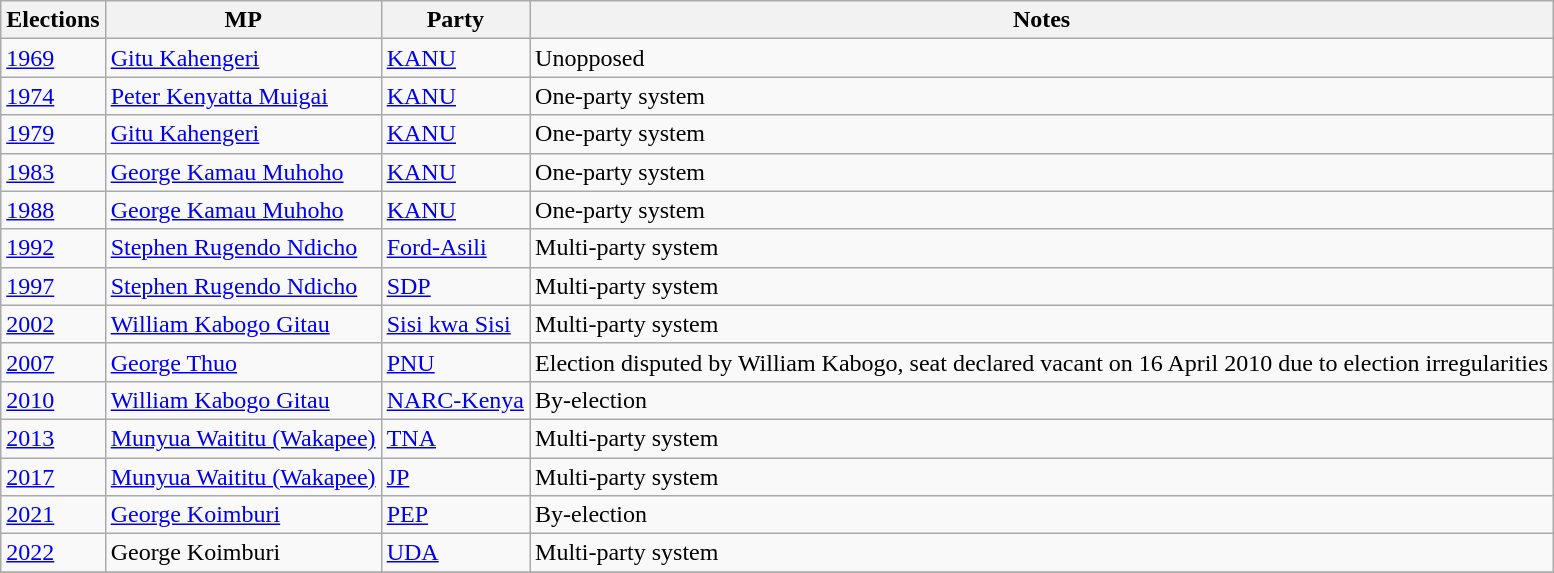<table class="wikitable">
<tr>
<th>Elections</th>
<th>MP </th>
<th>Party</th>
<th>Notes</th>
</tr>
<tr>
<td><a href='#'>1969</a></td>
<td><a href='#'>Gitu Kahengeri</a></td>
<td><a href='#'>KANU</a></td>
<td>Unopposed</td>
</tr>
<tr>
<td><a href='#'>1974</a></td>
<td><a href='#'>Peter Kenyatta Muigai</a></td>
<td><a href='#'>KANU</a></td>
<td>One-party system</td>
</tr>
<tr>
<td><a href='#'>1979</a></td>
<td><a href='#'>Gitu Kahengeri</a></td>
<td><a href='#'>KANU</a></td>
<td>One-party system</td>
</tr>
<tr>
<td><a href='#'>1983</a></td>
<td><a href='#'>George Kamau Muhoho</a></td>
<td><a href='#'>KANU</a></td>
<td>One-party system</td>
</tr>
<tr>
<td><a href='#'>1988</a></td>
<td><a href='#'>George Kamau Muhoho</a></td>
<td><a href='#'>KANU</a></td>
<td>One-party system</td>
</tr>
<tr>
<td><a href='#'>1992</a></td>
<td><a href='#'>Stephen Rugendo Ndicho</a></td>
<td><a href='#'>Ford-Asili</a></td>
<td>Multi-party system</td>
</tr>
<tr>
<td><a href='#'>1997</a></td>
<td><a href='#'>Stephen Rugendo Ndicho</a></td>
<td><a href='#'>SDP</a></td>
<td>Multi-party system</td>
</tr>
<tr>
<td><a href='#'>2002</a></td>
<td><a href='#'>William Kabogo Gitau</a></td>
<td><a href='#'>Sisi kwa Sisi</a></td>
<td>Multi-party system</td>
</tr>
<tr>
<td><a href='#'>2007</a></td>
<td><a href='#'>George Thuo</a></td>
<td><a href='#'>PNU</a></td>
<td>Election disputed by William Kabogo, seat declared vacant on 16 April 2010 due to election irregularities </td>
</tr>
<tr>
<td><a href='#'>2010</a></td>
<td><a href='#'>William Kabogo Gitau</a></td>
<td><a href='#'>NARC-Kenya</a></td>
<td>By-election</td>
</tr>
<tr>
<td><a href='#'>2013</a></td>
<td><a href='#'>Munyua Waititu (Wakapee)</a></td>
<td><a href='#'>TNA</a></td>
<td>Multi-party system</td>
</tr>
<tr>
<td><a href='#'>2017</a></td>
<td><a href='#'>Munyua Waititu (Wakapee)</a></td>
<td><a href='#'>JP</a></td>
<td>Multi-party system</td>
</tr>
<tr>
<td><a href='#'>2021</a></td>
<td><a href='#'>George Koimburi</a></td>
<td><a href='#'>PEP</a></td>
<td>By-election</td>
</tr>
<tr>
<td><a href='#'>2022</a></td>
<td>George Koimburi</td>
<td><a href='#'>UDA</a></td>
<td>Multi-party system</td>
</tr>
<tr>
</tr>
</table>
